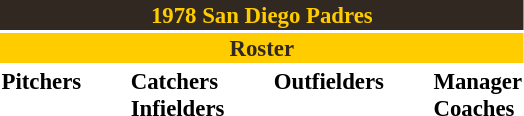<table class="toccolours" style="font-size: 95%;">
<tr>
<th colspan="10" style="background-color: #312821; color: #FFCC00; text-align: center;">1978 San Diego Padres</th>
</tr>
<tr>
<td colspan="10" style="background-color: #FFCC00; color: #312821; text-align: center;"><strong>Roster</strong></td>
</tr>
<tr>
<td valign="top"><strong>Pitchers</strong><br>














</td>
<td width="25px"></td>
<td valign="top"><strong>Catchers</strong><br>



<strong>Infielders</strong>








</td>
<td width="25px"></td>
<td valign="top"><strong>Outfielders</strong><br>







</td>
<td width="25px"></td>
<td valign="top"><strong>Manager</strong><br>
<strong>Coaches</strong>





</td>
</tr>
</table>
